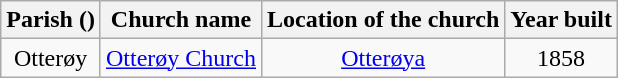<table class="wikitable" style="text-align:center">
<tr>
<th>Parish ()</th>
<th>Church name</th>
<th>Location of the church</th>
<th>Year built</th>
</tr>
<tr>
<td>Otterøy</td>
<td><a href='#'>Otterøy Church</a></td>
<td><a href='#'>Otterøya</a></td>
<td>1858</td>
</tr>
</table>
